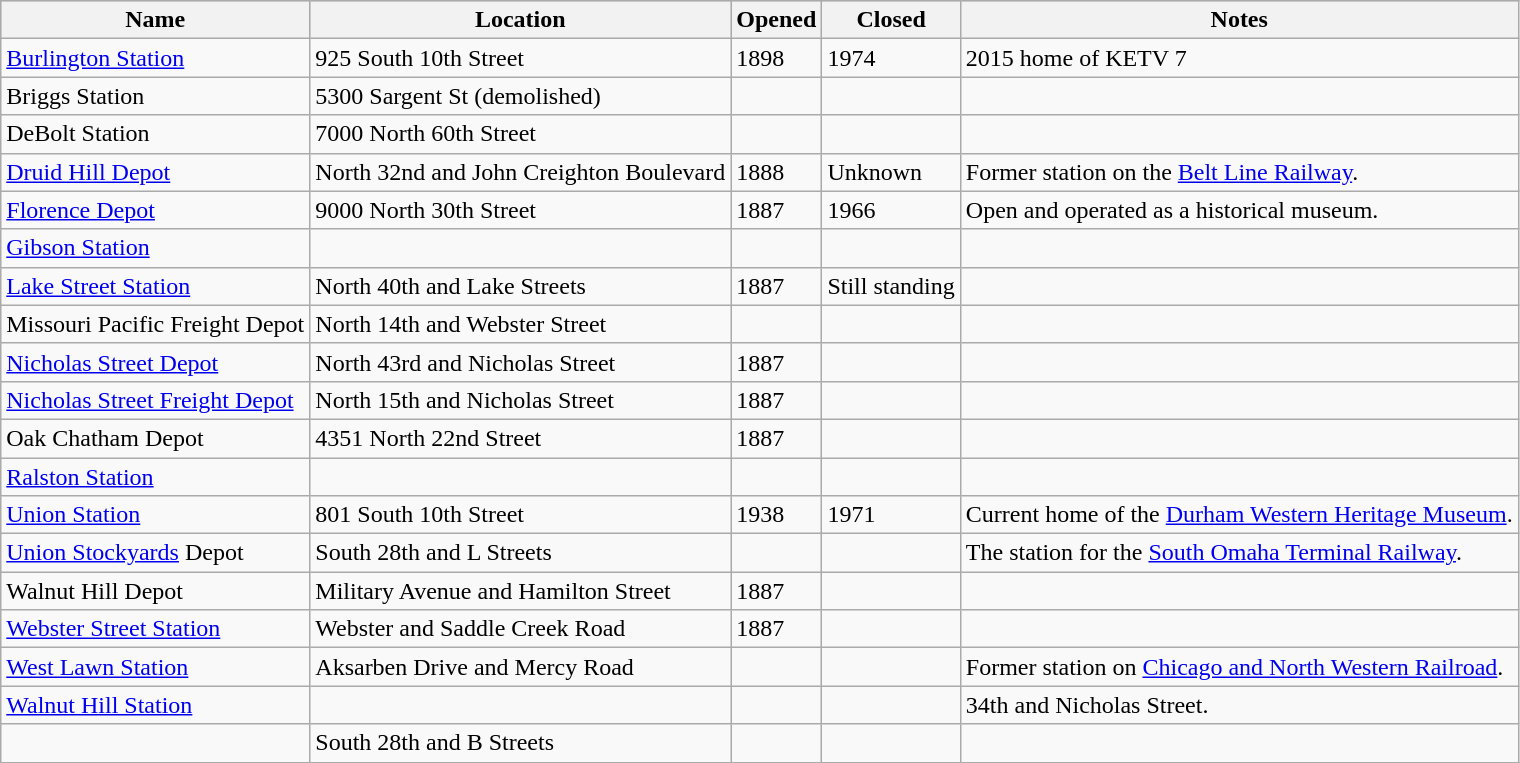<table class="wikitable sortable" style="border:1px solid #aaa; border-collapse:collapse">
<tr bgcolor="#cccccc">
<th><strong>Name</strong></th>
<th><strong>Location</strong></th>
<th><strong>Opened</strong></th>
<th><strong>Closed</strong></th>
<th><strong>Notes</strong></th>
</tr>
<tr>
<td><a href='#'>Burlington Station</a></td>
<td>925 South 10th Street</td>
<td>1898</td>
<td>1974</td>
<td>2015 home of KETV 7</td>
</tr>
<tr>
<td>Briggs Station</td>
<td>5300 Sargent St (demolished)</td>
<td></td>
<td></td>
<td></td>
</tr>
<tr>
<td>DeBolt Station</td>
<td>7000 North 60th Street</td>
<td></td>
<td></td>
<td></td>
</tr>
<tr>
<td><a href='#'>Druid Hill Depot</a></td>
<td>North 32nd and John Creighton Boulevard</td>
<td>1888</td>
<td>Unknown</td>
<td>Former station on the <a href='#'>Belt Line Railway</a>.</td>
</tr>
<tr>
<td><a href='#'>Florence Depot</a></td>
<td>9000 North 30th Street</td>
<td>1887</td>
<td>1966</td>
<td>Open and operated as a historical museum.</td>
</tr>
<tr>
<td><a href='#'>Gibson Station</a></td>
<td></td>
<td></td>
<td></td>
<td></td>
</tr>
<tr>
<td><a href='#'>Lake Street Station</a></td>
<td>North 40th and Lake Streets</td>
<td>1887</td>
<td>Still standing</td>
<td></td>
</tr>
<tr>
<td>Missouri Pacific Freight Depot</td>
<td>North 14th and Webster Street</td>
<td></td>
<td></td>
<td></td>
</tr>
<tr>
<td><a href='#'>Nicholas Street Depot</a></td>
<td>North 43rd and Nicholas Street</td>
<td>1887</td>
<td></td>
<td></td>
</tr>
<tr>
<td><a href='#'>Nicholas Street Freight Depot</a></td>
<td>North 15th and Nicholas Street</td>
<td>1887</td>
<td></td>
<td></td>
</tr>
<tr>
<td>Oak Chatham Depot</td>
<td>4351 North 22nd Street</td>
<td>1887</td>
<td></td>
<td></td>
</tr>
<tr>
<td><a href='#'>Ralston Station</a></td>
<td></td>
<td></td>
<td></td>
<td></td>
</tr>
<tr>
<td><a href='#'>Union Station</a></td>
<td>801 South 10th Street</td>
<td>1938</td>
<td>1971</td>
<td>Current home of the <a href='#'>Durham Western Heritage Museum</a>.</td>
</tr>
<tr>
<td><a href='#'>Union Stockyards</a> Depot</td>
<td>South 28th and L Streets</td>
<td></td>
<td></td>
<td>The station for the <a href='#'>South Omaha Terminal Railway</a>.</td>
</tr>
<tr>
<td>Walnut Hill Depot</td>
<td>Military Avenue and Hamilton Street</td>
<td>1887</td>
<td></td>
<td></td>
</tr>
<tr>
<td><a href='#'>Webster Street Station</a></td>
<td>Webster and Saddle Creek Road</td>
<td>1887</td>
<td></td>
<td></td>
</tr>
<tr>
<td><a href='#'>West Lawn Station</a></td>
<td>Aksarben Drive and Mercy Road</td>
<td></td>
<td></td>
<td>Former station on <a href='#'>Chicago and North Western Railroad</a>.</td>
</tr>
<tr>
<td><a href='#'>Walnut Hill Station</a></td>
<td></td>
<td></td>
<td></td>
<td>34th and Nicholas Street.</td>
</tr>
<tr>
<td></td>
<td>South 28th and B Streets</td>
<td></td>
<td></td>
<td></td>
</tr>
<tr>
</tr>
</table>
